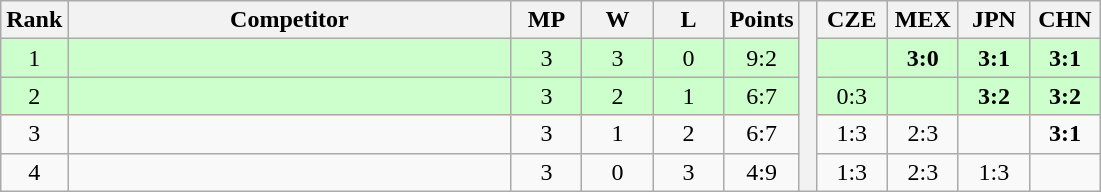<table class="wikitable" style="text-align:center">
<tr>
<th>Rank</th>
<th style="width:18em">Competitor</th>
<th style="width:2.5em">MP</th>
<th style="width:2.5em">W</th>
<th style="width:2.5em">L</th>
<th>Points</th>
<th rowspan="5"> </th>
<th style="width:2.5em">CZE</th>
<th style="width:2.5em">MEX</th>
<th style="width:2.5em">JPN</th>
<th style="width:2.5em">CHN</th>
</tr>
<tr style="background:#cfc;">
<td>1</td>
<td style="text-align:left"></td>
<td>3</td>
<td>3</td>
<td>0</td>
<td>9:2</td>
<td></td>
<td><strong>3:0</strong></td>
<td><strong>3:1</strong></td>
<td><strong>3:1</strong></td>
</tr>
<tr style="background:#cfc;">
<td>2</td>
<td style="text-align:left"></td>
<td>3</td>
<td>2</td>
<td>1</td>
<td>6:7</td>
<td>0:3</td>
<td></td>
<td><strong>3:2</strong></td>
<td><strong>3:2</strong></td>
</tr>
<tr>
<td>3</td>
<td style="text-align:left"></td>
<td>3</td>
<td>1</td>
<td>2</td>
<td>6:7</td>
<td>1:3</td>
<td>2:3</td>
<td></td>
<td><strong>3:1</strong></td>
</tr>
<tr>
<td>4</td>
<td style="text-align:left"></td>
<td>3</td>
<td>0</td>
<td>3</td>
<td>4:9</td>
<td>1:3</td>
<td>2:3</td>
<td>1:3</td>
<td></td>
</tr>
</table>
